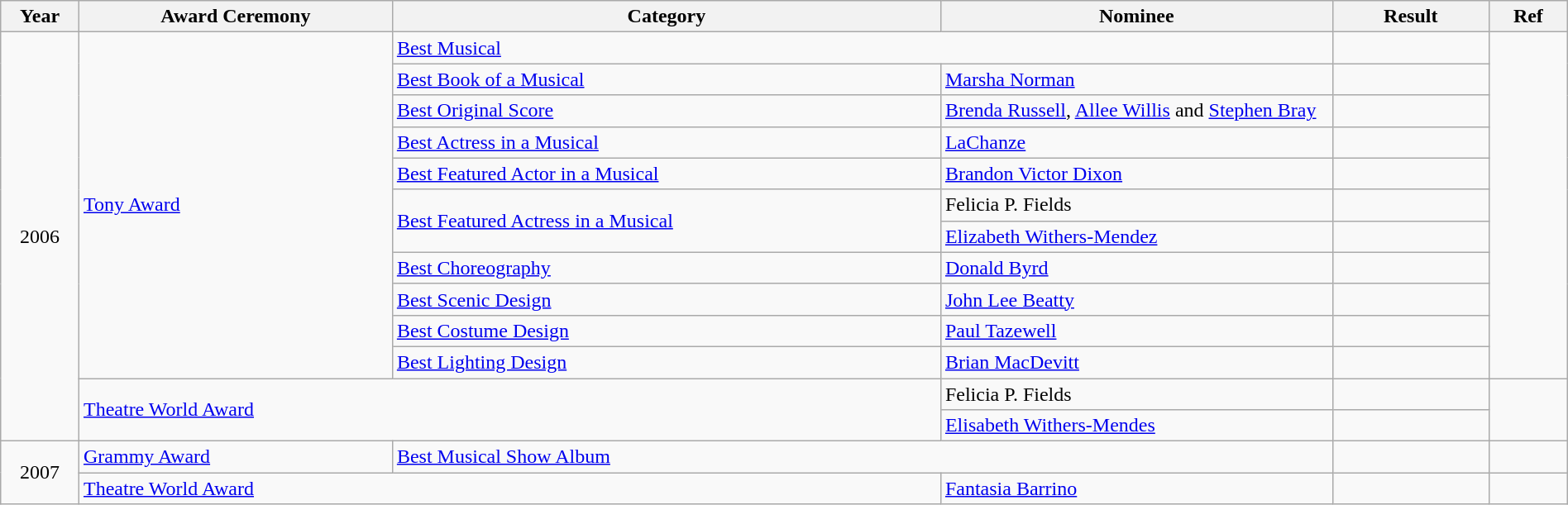<table class="wikitable" width="100%">
<tr>
<th width="5%">Year</th>
<th width="20%">Award Ceremony</th>
<th width="35%">Category</th>
<th width="25%">Nominee</th>
<th width="10%">Result</th>
<th width="5%">Ref</th>
</tr>
<tr>
<td rowspan="13" align="center">2006</td>
<td rowspan="11"><a href='#'>Tony Award</a></td>
<td colspan="2"><a href='#'>Best Musical</a></td>
<td></td>
<td rowspan="11" align="center"></td>
</tr>
<tr>
<td><a href='#'>Best Book of a Musical</a></td>
<td><a href='#'>Marsha Norman</a></td>
<td></td>
</tr>
<tr>
<td><a href='#'>Best Original Score</a></td>
<td><a href='#'>Brenda Russell</a>, <a href='#'>Allee Willis</a> and <a href='#'>Stephen Bray</a></td>
<td></td>
</tr>
<tr>
<td><a href='#'>Best Actress in a Musical</a></td>
<td><a href='#'>LaChanze</a></td>
<td></td>
</tr>
<tr>
<td><a href='#'>Best Featured Actor in a Musical</a></td>
<td><a href='#'>Brandon Victor Dixon</a></td>
<td></td>
</tr>
<tr>
<td rowspan="2"><a href='#'>Best Featured Actress in a Musical</a></td>
<td>Felicia P. Fields</td>
<td></td>
</tr>
<tr>
<td><a href='#'>Elizabeth Withers-Mendez</a></td>
<td></td>
</tr>
<tr>
<td><a href='#'>Best Choreography</a></td>
<td><a href='#'>Donald Byrd</a></td>
<td></td>
</tr>
<tr>
<td><a href='#'>Best Scenic Design</a></td>
<td><a href='#'>John Lee Beatty</a></td>
<td></td>
</tr>
<tr>
<td><a href='#'>Best Costume Design</a></td>
<td><a href='#'>Paul Tazewell</a></td>
<td></td>
</tr>
<tr>
<td><a href='#'>Best Lighting Design</a></td>
<td><a href='#'>Brian MacDevitt</a></td>
<td></td>
</tr>
<tr>
<td rowspan="2" colspan="2"><a href='#'>Theatre World Award</a></td>
<td>Felicia P. Fields</td>
<td></td>
<td rowspan="2" align="center"></td>
</tr>
<tr>
<td><a href='#'>Elisabeth Withers-Mendes</a></td>
<td></td>
</tr>
<tr>
<td rowspan="2" align="center">2007</td>
<td><a href='#'>Grammy Award</a></td>
<td colspan="2"><a href='#'>Best Musical Show Album</a></td>
<td></td>
<td></td>
</tr>
<tr>
<td colspan="2"><a href='#'>Theatre World Award</a></td>
<td><a href='#'>Fantasia Barrino</a></td>
<td></td>
<td rowspan="2" align="center"></td>
</tr>
</table>
